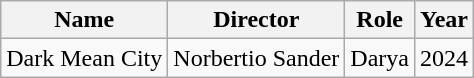<table class="wikitable">
<tr>
<th>Name</th>
<th>Director</th>
<th>Role</th>
<th>Year</th>
</tr>
<tr>
<td>Dark Mean City</td>
<td>Norbertio Sander</td>
<td>Darya</td>
<td>2024</td>
</tr>
</table>
